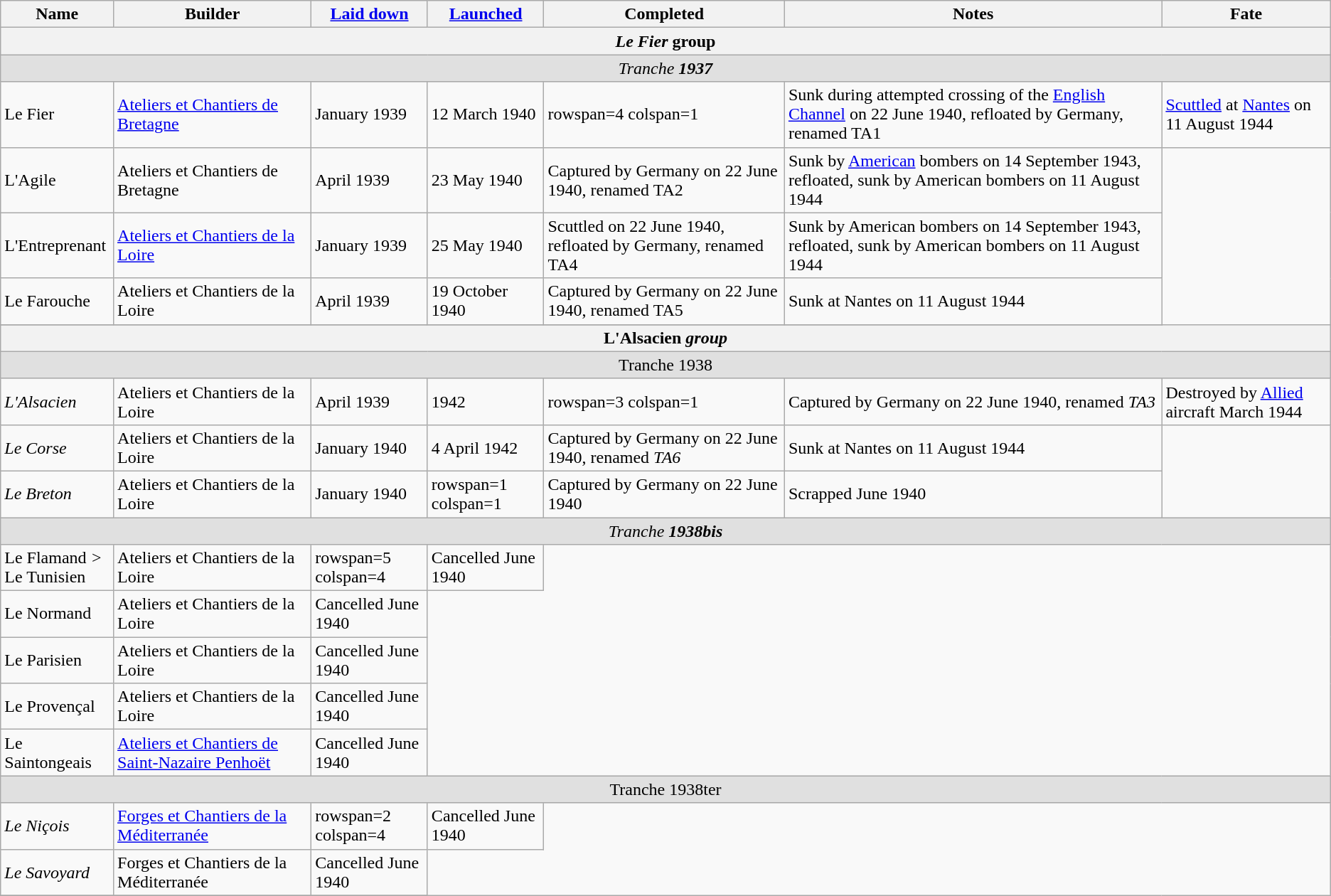<table class="wikitable">
<tr>
<th>Name</th>
<th>Builder</th>
<th><a href='#'>Laid down</a></th>
<th><a href='#'>Launched</a></th>
<th>Completed</th>
<th>Notes</th>
<th>Fate</th>
</tr>
<tr>
<th colspan=7><em>Le Fier</em> group</th>
</tr>
<tr>
<td align=center style="background:#E0E0E0;" colspan=7><em>Tranche <strong>1937<strong><em></td>
</tr>
<tr>
<td></em>Le Fier<em></td>
<td><a href='#'>Ateliers et Chantiers de Bretagne</a></td>
<td>January 1939</td>
<td>12 March 1940</td>
<td>rowspan=4 colspan=1 </td>
<td>Sunk during attempted crossing of the <a href='#'>English Channel</a> on 22 June 1940, refloated by Germany, renamed </em>TA1<em></td>
<td><a href='#'>Scuttled</a> at <a href='#'>Nantes</a> on 11 August 1944</td>
</tr>
<tr>
<td></em>L'Agile<em></td>
<td>Ateliers et Chantiers de Bretagne</td>
<td>April 1939</td>
<td>23 May 1940</td>
<td>Captured by Germany on 22 June 1940, renamed </em>TA2<em></td>
<td>Sunk by <a href='#'>American</a> bombers on 14 September 1943, refloated, sunk by American bombers on 11 August 1944</td>
</tr>
<tr>
<td></em>L'Entreprenant<em></td>
<td><a href='#'>Ateliers et Chantiers de la Loire</a></td>
<td>January 1939</td>
<td>25 May 1940</td>
<td>Scuttled on 22 June 1940, refloated by Germany, renamed </em>TA4<em></td>
<td>Sunk by American bombers on 14 September 1943, refloated, sunk by American bombers on 11 August 1944</td>
</tr>
<tr>
<td></em>Le Farouche<em></td>
<td>Ateliers et Chantiers de la Loire</td>
<td>April 1939</td>
<td>19 October 1940</td>
<td>Captured by Germany on 22 June 1940, renamed </em>TA5<em></td>
<td>Sunk at Nantes on 11 August 1944</td>
</tr>
<tr>
</tr>
<tr>
<th colspan=7></em>L'Alsacien<em> group</th>
</tr>
<tr>
<td align=center style="background:#E0E0E0;" colspan=7></em>Tranche </strong>1938</em></strong></td>
</tr>
<tr>
<td><em>L'Alsacien</em></td>
<td>Ateliers et Chantiers de la Loire</td>
<td>April 1939</td>
<td>1942</td>
<td>rowspan=3 colspan=1 </td>
<td>Captured by Germany on 22 June 1940, renamed <em>TA3</em></td>
<td>Destroyed by <a href='#'>Allied</a> aircraft March 1944</td>
</tr>
<tr>
<td><em>Le Corse</em></td>
<td>Ateliers et Chantiers de la Loire</td>
<td>January 1940</td>
<td>4 April 1942</td>
<td>Captured by Germany on 22 June 1940, renamed <em>TA6</em></td>
<td>Sunk at Nantes on 11 August 1944</td>
</tr>
<tr>
<td><em>Le Breton</em></td>
<td>Ateliers et Chantiers de la Loire</td>
<td>January 1940</td>
<td>rowspan=1 colspan=1 </td>
<td>Captured by Germany on 22 June 1940</td>
<td>Scrapped June 1940</td>
</tr>
<tr>
<td align=center style="background:#E0E0E0;" colspan=7><em>Tranche <strong>1938bis<strong><em> </td>
</tr>
<tr>
<td></em>Le Flamand<em> ><br></em>Le Tunisien<em></td>
<td>Ateliers et Chantiers de la Loire</td>
<td>rowspan=5 colspan=4 </td>
<td>Cancelled June 1940</td>
</tr>
<tr>
<td></em>Le Normand<em></td>
<td>Ateliers et Chantiers de la Loire</td>
<td>Cancelled June 1940</td>
</tr>
<tr>
<td></em>Le Parisien<em></td>
<td>Ateliers et Chantiers de la Loire</td>
<td>Cancelled June 1940</td>
</tr>
<tr>
<td></em>Le Provençal<em></td>
<td>Ateliers et Chantiers de la Loire</td>
<td>Cancelled June 1940</td>
</tr>
<tr>
<td></em>Le Saintongeais<em></td>
<td><a href='#'>Ateliers et Chantiers de Saint-Nazaire Penhoët</a></td>
<td>Cancelled June 1940</td>
</tr>
<tr>
<td align=center style="background:#E0E0E0;" colspan=7></em>Tranche </strong>1938ter</em></strong> </td>
</tr>
<tr>
<td><em>Le Niçois</em></td>
<td><a href='#'>Forges et Chantiers de la Méditerranée</a></td>
<td>rowspan=2 colspan=4 </td>
<td>Cancelled June 1940</td>
</tr>
<tr>
<td><em>Le Savoyard</em></td>
<td>Forges et Chantiers de la Méditerranée</td>
<td>Cancelled June 1940</td>
</tr>
<tr>
</tr>
</table>
